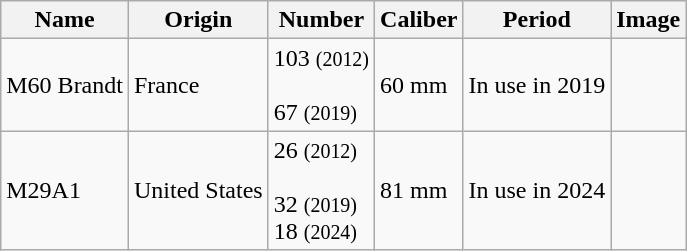<table class="wikitable mw-collapsible mw-collapsed">
<tr>
<th>Name</th>
<th>Origin</th>
<th>Number</th>
<th>Caliber</th>
<th>Period</th>
<th>Image</th>
</tr>
<tr>
<td>M60 Brandt</td>
<td>France</td>
<td>103 <small>(2012)</small><br><br>67 <small>(2019)</small></td>
<td>60 mm</td>
<td>In use in 2019</td>
<td></td>
</tr>
<tr>
<td>M29A1</td>
<td>United States</td>
<td>26 <small>(2012)</small><br><br>32 <small>(2019)</small><br>
18 <small>(2024)</small></td>
<td>81 mm</td>
<td>In use in 2024</td>
<td></td>
</tr>
</table>
